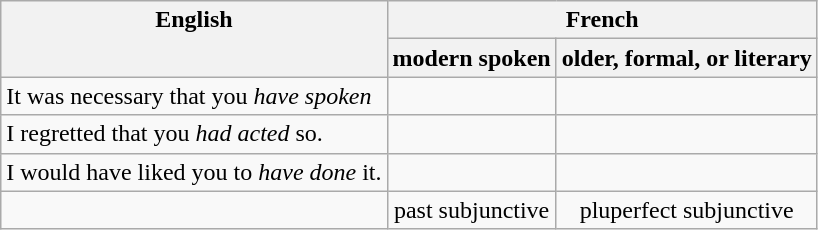<table class="wikitable">
<tr>
<th scope="col" rowspan="2" style="vertical-align:top">English</th>
<th scope="col" colspan="2">French</th>
</tr>
<tr>
<th scope="col">modern spoken</th>
<th scope="col">older, formal, or literary</th>
</tr>
<tr>
<td>It was necessary that you <em>have spoken</em></td>
<td></td>
<td></td>
</tr>
<tr>
<td>I regretted that you <em>had acted</em> so.</td>
<td></td>
<td></td>
</tr>
<tr>
<td>I would have liked you to <em>have done</em> it.</td>
<td></td>
<td></td>
</tr>
<tr style="text-align:center">
<td></td>
<td>past subjunctive</td>
<td>pluperfect subjunctive</td>
</tr>
</table>
